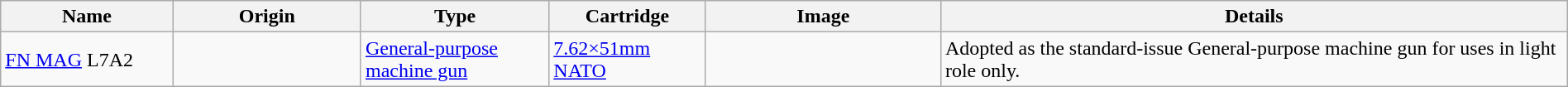<table class="wikitable" style="margin:auto; width:100%;">
<tr>
<th style="text-align: center; width:11%;">Name</th>
<th style="text-align: center; width:12%;">Origin</th>
<th style="text-align: center; width:12%;">Type</th>
<th style="text-align: center; width:10%;">Cartridge</th>
<th style="text-align: center; width:15%;">Image</th>
<th style="text-align: center; width:40%;">Details</th>
</tr>
<tr>
<td><a href='#'>FN MAG</a> L7A2</td>
<td></td>
<td><a href='#'>General-purpose machine gun</a></td>
<td><a href='#'>7.62×51mm NATO</a></td>
<td></td>
<td>Adopted as the standard-issue General-purpose machine gun for uses in light role only.</td>
</tr>
</table>
